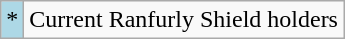<table class=wikitable>
<tr>
<td style="background:#add8e6">*</td>
<td>Current Ranfurly Shield holders</td>
</tr>
</table>
